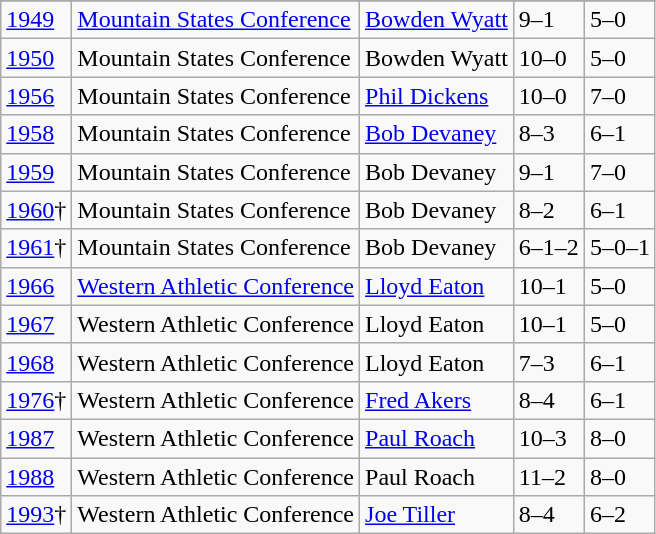<table class="wikitable">
<tr>
</tr>
<tr>
<td><a href='#'>1949</a></td>
<td><a href='#'>Mountain States Conference</a></td>
<td><a href='#'>Bowden Wyatt</a></td>
<td>9–1</td>
<td>5–0</td>
</tr>
<tr>
<td><a href='#'>1950</a></td>
<td>Mountain States Conference</td>
<td>Bowden Wyatt</td>
<td>10–0</td>
<td>5–0</td>
</tr>
<tr>
<td><a href='#'>1956</a></td>
<td>Mountain States Conference</td>
<td><a href='#'>Phil Dickens</a></td>
<td>10–0</td>
<td>7–0</td>
</tr>
<tr>
<td><a href='#'>1958</a></td>
<td>Mountain States Conference</td>
<td><a href='#'>Bob Devaney</a></td>
<td>8–3</td>
<td>6–1</td>
</tr>
<tr>
<td><a href='#'>1959</a></td>
<td>Mountain States Conference</td>
<td>Bob Devaney</td>
<td>9–1</td>
<td>7–0</td>
</tr>
<tr>
<td><a href='#'>1960</a>†</td>
<td>Mountain States Conference</td>
<td>Bob Devaney</td>
<td>8–2</td>
<td>6–1</td>
</tr>
<tr>
<td><a href='#'>1961</a>†</td>
<td>Mountain States Conference</td>
<td>Bob Devaney</td>
<td>6–1–2</td>
<td>5–0–1</td>
</tr>
<tr>
<td><a href='#'>1966</a></td>
<td><a href='#'>Western Athletic Conference</a></td>
<td><a href='#'>Lloyd Eaton</a></td>
<td>10–1</td>
<td>5–0</td>
</tr>
<tr>
<td><a href='#'>1967</a></td>
<td>Western Athletic Conference</td>
<td>Lloyd Eaton</td>
<td>10–1</td>
<td>5–0</td>
</tr>
<tr>
<td><a href='#'>1968</a></td>
<td>Western Athletic Conference</td>
<td>Lloyd Eaton</td>
<td>7–3</td>
<td>6–1</td>
</tr>
<tr>
<td><a href='#'>1976</a>†</td>
<td>Western Athletic Conference</td>
<td><a href='#'>Fred Akers</a></td>
<td>8–4</td>
<td>6–1</td>
</tr>
<tr>
<td><a href='#'>1987</a></td>
<td>Western Athletic Conference</td>
<td><a href='#'>Paul Roach</a></td>
<td>10–3</td>
<td>8–0</td>
</tr>
<tr>
<td><a href='#'>1988</a></td>
<td>Western Athletic Conference</td>
<td>Paul Roach</td>
<td>11–2</td>
<td>8–0</td>
</tr>
<tr>
<td><a href='#'>1993</a>†</td>
<td>Western Athletic Conference</td>
<td><a href='#'>Joe Tiller</a></td>
<td>8–4</td>
<td>6–2</td>
</tr>
</table>
